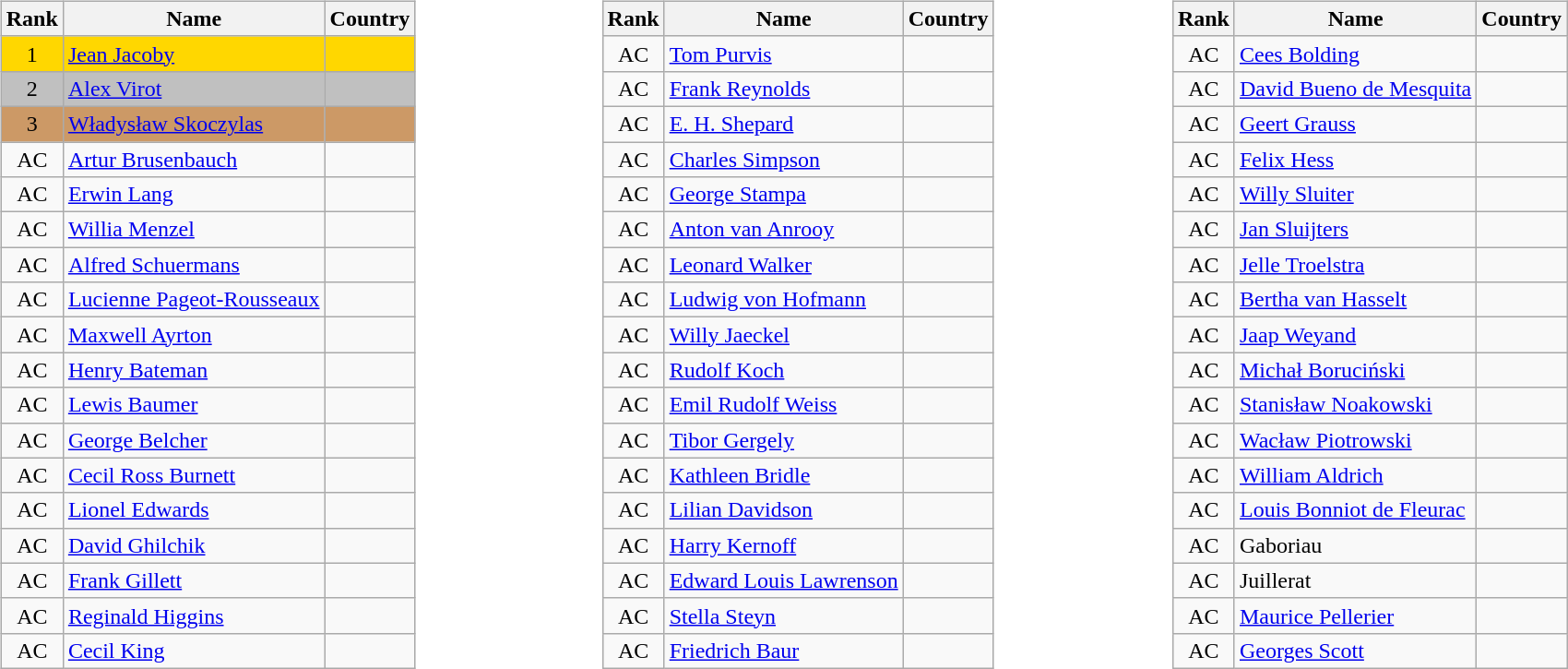<table width="100%">
<tr valign="top">
<td><br><table class="wikitable sortable" style="text-align:center">
<tr>
<th>Rank</th>
<th>Name</th>
<th>Country</th>
</tr>
<tr bgcolor=gold>
<td>1</td>
<td align="left"><a href='#'>Jean Jacoby</a></td>
<td align="left"></td>
</tr>
<tr bgcolor=silver>
<td>2</td>
<td align="left"><a href='#'>Alex Virot</a></td>
<td align="left"></td>
</tr>
<tr bgcolor=#CC9966>
<td>3</td>
<td align="left"><a href='#'>Władysław Skoczylas</a></td>
<td align="left"></td>
</tr>
<tr>
<td>AC</td>
<td align="left"><a href='#'>Artur Brusenbauch</a></td>
<td align="left"></td>
</tr>
<tr>
<td>AC</td>
<td align="left"><a href='#'>Erwin Lang</a></td>
<td align="left"></td>
</tr>
<tr>
<td>AC</td>
<td align="left"><a href='#'>Willia Menzel</a></td>
<td align="left"></td>
</tr>
<tr>
<td>AC</td>
<td align="left"><a href='#'>Alfred Schuermans</a></td>
<td align="left"></td>
</tr>
<tr>
<td>AC</td>
<td align="left"><a href='#'>Lucienne Pageot-Rousseaux</a></td>
<td align="left"></td>
</tr>
<tr>
<td>AC</td>
<td align="left"><a href='#'>Maxwell Ayrton</a></td>
<td align="left"></td>
</tr>
<tr>
<td>AC</td>
<td align="left"><a href='#'>Henry Bateman</a></td>
<td align="left"></td>
</tr>
<tr>
<td>AC</td>
<td align="left"><a href='#'>Lewis Baumer</a></td>
<td align="left"></td>
</tr>
<tr>
<td>AC</td>
<td align="left"><a href='#'>George Belcher</a></td>
<td align="left"></td>
</tr>
<tr>
<td>AC</td>
<td align="left"><a href='#'>Cecil Ross Burnett</a></td>
<td align="left"></td>
</tr>
<tr>
<td>AC</td>
<td align="left"><a href='#'>Lionel Edwards</a></td>
<td align="left"></td>
</tr>
<tr>
<td>AC</td>
<td align="left"><a href='#'>David Ghilchik</a></td>
<td align="left"></td>
</tr>
<tr>
<td>AC</td>
<td align="left"><a href='#'>Frank Gillett</a></td>
<td align="left"></td>
</tr>
<tr>
<td>AC</td>
<td align="left"><a href='#'>Reginald Higgins</a></td>
<td align="left"></td>
</tr>
<tr>
<td>AC</td>
<td align="left"><a href='#'>Cecil King</a></td>
<td align="left"></td>
</tr>
</table>
</td>
<td><br><table class="wikitable sortable" style="text-align:center">
<tr>
<th>Rank</th>
<th>Name</th>
<th>Country</th>
</tr>
<tr>
<td>AC</td>
<td align="left"><a href='#'>Tom Purvis</a></td>
<td align="left"></td>
</tr>
<tr>
<td>AC</td>
<td align="left"><a href='#'>Frank Reynolds</a></td>
<td align="left"></td>
</tr>
<tr>
<td>AC</td>
<td align="left"><a href='#'>E. H. Shepard</a></td>
<td align="left"></td>
</tr>
<tr>
<td>AC</td>
<td align="left"><a href='#'>Charles Simpson</a></td>
<td align="left"></td>
</tr>
<tr>
<td>AC</td>
<td align="left"><a href='#'>George Stampa</a></td>
<td align="left"></td>
</tr>
<tr>
<td>AC</td>
<td align="left"><a href='#'>Anton van Anrooy</a></td>
<td align="left"></td>
</tr>
<tr>
<td>AC</td>
<td align="left"><a href='#'>Leonard Walker</a></td>
<td align="left"></td>
</tr>
<tr>
<td>AC</td>
<td align="left"><a href='#'>Ludwig von Hofmann</a></td>
<td align="left"></td>
</tr>
<tr>
<td>AC</td>
<td align="left"><a href='#'>Willy Jaeckel</a></td>
<td align="left"></td>
</tr>
<tr>
<td>AC</td>
<td align="left"><a href='#'>Rudolf Koch</a></td>
<td align="left"></td>
</tr>
<tr>
<td>AC</td>
<td align="left"><a href='#'>Emil Rudolf Weiss</a></td>
<td align="left"></td>
</tr>
<tr>
<td>AC</td>
<td align="left"><a href='#'>Tibor Gergely</a></td>
<td align="left"></td>
</tr>
<tr>
<td>AC</td>
<td align="left"><a href='#'>Kathleen Bridle</a></td>
<td align="left"></td>
</tr>
<tr>
<td>AC</td>
<td align="left"><a href='#'>Lilian Davidson</a></td>
<td align="left"></td>
</tr>
<tr>
<td>AC</td>
<td align="left"><a href='#'>Harry Kernoff</a></td>
<td align="left"></td>
</tr>
<tr>
<td>AC</td>
<td align="left"><a href='#'>Edward Louis Lawrenson</a></td>
<td align="left"></td>
</tr>
<tr>
<td>AC</td>
<td align="left"><a href='#'>Stella Steyn</a></td>
<td align="left"></td>
</tr>
<tr>
<td>AC</td>
<td align="left"><a href='#'>Friedrich Baur</a></td>
<td align="left"></td>
</tr>
</table>
</td>
<td><br><table class="wikitable sortable" style="text-align:center">
<tr>
<th>Rank</th>
<th>Name</th>
<th>Country</th>
</tr>
<tr>
<td>AC</td>
<td align="left"><a href='#'>Cees Bolding</a></td>
<td align="left"></td>
</tr>
<tr>
<td>AC</td>
<td align="left"><a href='#'>David Bueno de Mesquita</a></td>
<td align="left"></td>
</tr>
<tr>
<td>AC</td>
<td align="left"><a href='#'>Geert Grauss</a></td>
<td align="left"></td>
</tr>
<tr>
<td>AC</td>
<td align="left"><a href='#'>Felix Hess</a></td>
<td align="left"></td>
</tr>
<tr>
<td>AC</td>
<td align="left"><a href='#'>Willy Sluiter</a></td>
<td align="left"></td>
</tr>
<tr>
<td>AC</td>
<td align="left"><a href='#'>Jan Sluijters</a></td>
<td align="left"></td>
</tr>
<tr>
<td>AC</td>
<td align="left"><a href='#'>Jelle Troelstra</a></td>
<td align="left"></td>
</tr>
<tr>
<td>AC</td>
<td align="left"><a href='#'>Bertha van Hasselt</a></td>
<td align="left"></td>
</tr>
<tr>
<td>AC</td>
<td align="left"><a href='#'>Jaap Weyand</a></td>
<td align="left"></td>
</tr>
<tr>
<td>AC</td>
<td align="left"><a href='#'>Michał Boruciński</a></td>
<td align="left"></td>
</tr>
<tr>
<td>AC</td>
<td align="left"><a href='#'>Stanisław Noakowski</a></td>
<td align="left"></td>
</tr>
<tr>
<td>AC</td>
<td align="left"><a href='#'>Wacław Piotrowski</a></td>
<td align="left"></td>
</tr>
<tr>
<td>AC</td>
<td align="left"><a href='#'>William Aldrich</a></td>
<td align="left"></td>
</tr>
<tr>
<td>AC</td>
<td align="left"><a href='#'>Louis Bonniot de Fleurac</a></td>
<td align="left"></td>
</tr>
<tr>
<td>AC</td>
<td align="left">Gaboriau</td>
<td align="left"></td>
</tr>
<tr>
<td>AC</td>
<td align="left">Juillerat</td>
<td align="left"></td>
</tr>
<tr>
<td>AC</td>
<td align="left"><a href='#'>Maurice Pellerier</a></td>
<td align="left"></td>
</tr>
<tr>
<td>AC</td>
<td align="left"><a href='#'>Georges Scott</a></td>
<td align="left"></td>
</tr>
</table>
</td>
</tr>
</table>
